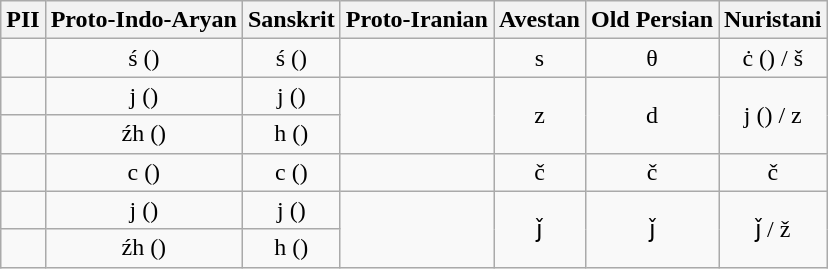<table class="wikitable" style="text-align: center; vertical-align: center;">
<tr>
<th>PII</th>
<th>Proto-Indo-Aryan</th>
<th>Sanskrit</th>
<th>Proto-Iranian</th>
<th>Avestan</th>
<th>Old Persian</th>
<th>Nuristani</th>
</tr>
<tr>
<td></td>
<td>ś ()</td>
<td>ś ()</td>
<td></td>
<td>s</td>
<td>θ</td>
<td>ċ () / š</td>
</tr>
<tr>
<td></td>
<td>j ()</td>
<td>j ()</td>
<td rowspan="2"></td>
<td rowspan="2">z</td>
<td rowspan="2">d</td>
<td rowspan="2">j () / z</td>
</tr>
<tr>
<td></td>
<td>źh ()</td>
<td>h ()</td>
</tr>
<tr>
<td></td>
<td>c ()</td>
<td>c ()</td>
<td></td>
<td>č</td>
<td>č</td>
<td>č</td>
</tr>
<tr>
<td></td>
<td>j ()</td>
<td>j ()</td>
<td rowspan="2"></td>
<td rowspan="2">ǰ</td>
<td rowspan="2">ǰ</td>
<td rowspan="2">ǰ / ž</td>
</tr>
<tr>
<td></td>
<td>źh ()</td>
<td>h ()</td>
</tr>
</table>
